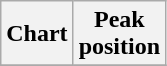<table class="wikitable sortable plainrowheaders">
<tr>
<th>Chart</th>
<th>Peak<br>position</th>
</tr>
<tr>
</tr>
</table>
